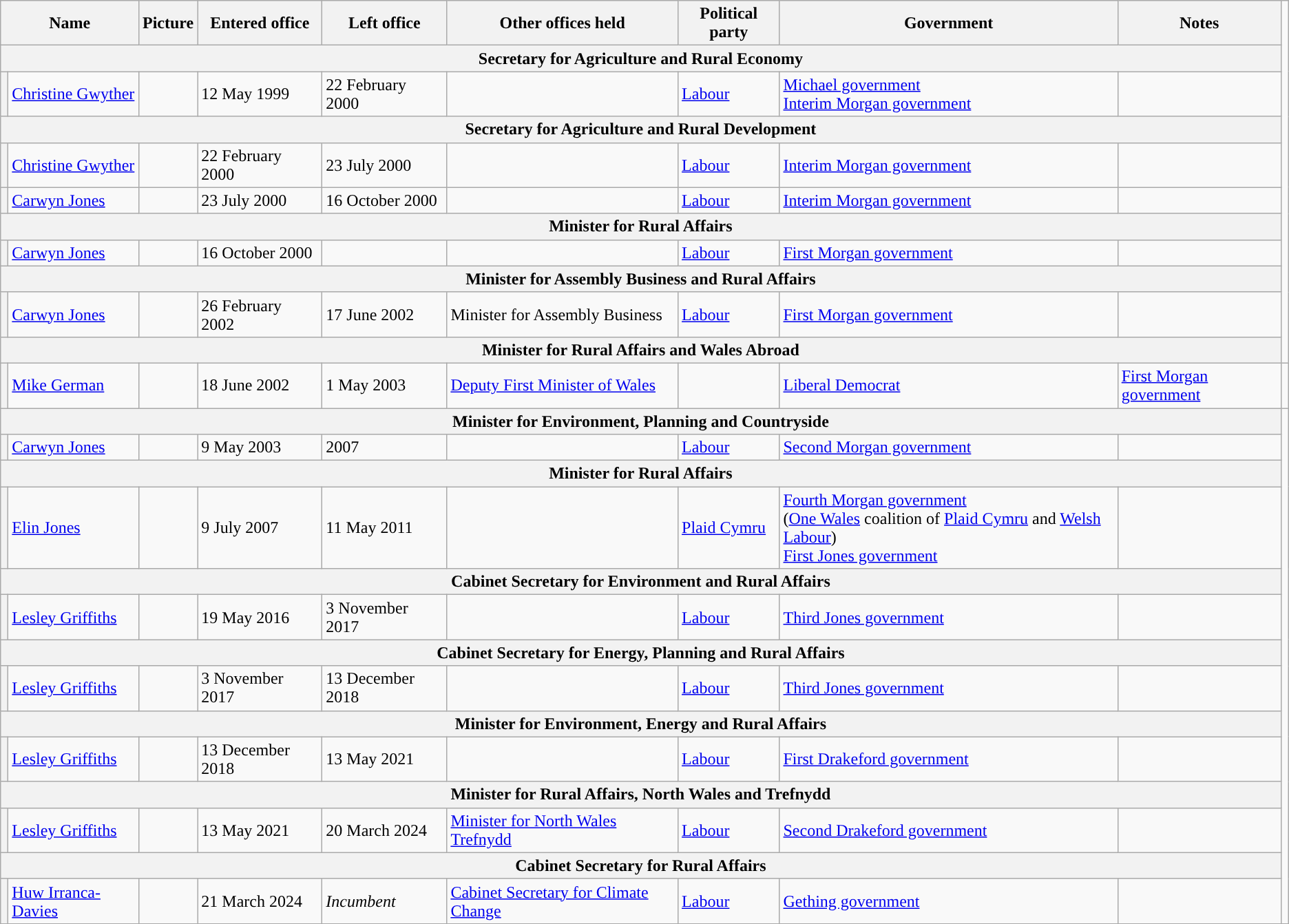<table class="wikitable">
<tr>
<th colspan="2">Name</th>
<th>Picture</th>
<th>Entered office</th>
<th>Left office</th>
<th>Other offices held</th>
<th>Political party</th>
<th>Government</th>
<th>Notes</th>
</tr>
<tr>
<th colspan="9">Secretary for Agriculture and Rural Economy</th>
</tr>
<tr>
<th style="background-color:"></th>
<td><a href='#'>Christine Gwyther</a></td>
<td></td>
<td>12 May 1999</td>
<td>22 February 2000</td>
<td></td>
<td><a href='#'>Labour</a></td>
<td><a href='#'>Michael government</a><br><a href='#'>Interim Morgan government</a></td>
<td></td>
</tr>
<tr>
<th colspan="9">Secretary for Agriculture and Rural Development</th>
</tr>
<tr>
<th style="background-color:"></th>
<td><a href='#'>Christine Gwyther</a></td>
<td></td>
<td>22 February 2000</td>
<td>23 July 2000</td>
<td></td>
<td><a href='#'>Labour</a></td>
<td><a href='#'>Interim Morgan government</a></td>
<td></td>
</tr>
<tr>
<th style="background-color:"></th>
<td><a href='#'>Carwyn Jones</a></td>
<td></td>
<td>23 July 2000</td>
<td>16 October 2000</td>
<td></td>
<td><a href='#'>Labour</a></td>
<td><a href='#'>Interim Morgan government</a></td>
<td></td>
</tr>
<tr>
<th colspan="9">Minister for Rural Affairs</th>
</tr>
<tr>
<th style="background-color:"></th>
<td><a href='#'>Carwyn Jones</a></td>
<td></td>
<td>16 October 2000</td>
<td></td>
<td></td>
<td><a href='#'>Labour</a></td>
<td><a href='#'>First Morgan government</a></td>
<td></td>
</tr>
<tr>
<th colspan="9">Minister for Assembly Business and Rural Affairs</th>
</tr>
<tr>
<th style="background-color:"></th>
<td><a href='#'>Carwyn Jones</a></td>
<td></td>
<td>26 February 2002</td>
<td>17 June 2002</td>
<td>Minister for Assembly Business</td>
<td><a href='#'>Labour</a></td>
<td><a href='#'>First Morgan government</a></td>
<td></td>
</tr>
<tr>
<th colspan="9">Minister for Rural Affairs and Wales Abroad</th>
</tr>
<tr>
<th style="background-color:"></th>
<td><a href='#'>Mike German</a></td>
<td></td>
<td>18 June 2002</td>
<td>1 May 2003</td>
<td><a href='#'>Deputy First Minister of Wales</a></td>
<td></td>
<td><a href='#'>Liberal Democrat</a></td>
<td><a href='#'>First Morgan government</a></td>
<td></td>
</tr>
<tr>
<th colspan="9">Minister for Environment, Planning and Countryside</th>
</tr>
<tr>
<th style="background-color:"></th>
<td><a href='#'>Carwyn Jones</a></td>
<td></td>
<td>9 May 2003</td>
<td>2007</td>
<td></td>
<td><a href='#'>Labour</a></td>
<td><a href='#'>Second Morgan government</a></td>
<td></td>
</tr>
<tr>
<th colspan="9">Minister for Rural Affairs</th>
</tr>
<tr>
<th style="background-color:"></th>
<td><a href='#'>Elin Jones</a></td>
<td></td>
<td>9 July 2007</td>
<td>11 May 2011</td>
<td></td>
<td><a href='#'>Plaid Cymru</a></td>
<td><a href='#'>Fourth Morgan government</a><br>(<a href='#'>One Wales</a> coalition of <a href='#'>Plaid Cymru</a> and <a href='#'>Welsh Labour</a>)<br><a href='#'>First Jones government</a></td>
<td></td>
</tr>
<tr>
<th colspan="9">Cabinet Secretary for Environment and Rural Affairs</th>
</tr>
<tr>
<th style="background-color:"></th>
<td><a href='#'>Lesley Griffiths</a></td>
<td></td>
<td>19 May 2016</td>
<td>3 November 2017</td>
<td></td>
<td><a href='#'>Labour</a></td>
<td><a href='#'>Third Jones government</a></td>
<td></td>
</tr>
<tr>
<th colspan="9">Cabinet Secretary for Energy, Planning and Rural Affairs</th>
</tr>
<tr>
<th style="background-color:"></th>
<td><a href='#'>Lesley Griffiths</a></td>
<td></td>
<td>3 November 2017</td>
<td>13 December 2018</td>
<td></td>
<td><a href='#'>Labour</a></td>
<td><a href='#'>Third Jones government</a></td>
<td></td>
</tr>
<tr>
<th colspan="9">Minister for Environment, Energy and Rural Affairs</th>
</tr>
<tr>
<th style="background-color:"></th>
<td><a href='#'>Lesley Griffiths</a></td>
<td></td>
<td>13 December 2018</td>
<td>13 May 2021</td>
<td></td>
<td><a href='#'>Labour</a></td>
<td><a href='#'>First Drakeford government</a></td>
<td></td>
</tr>
<tr>
<th colspan="9">Minister for Rural Affairs, North Wales and Trefnydd</th>
</tr>
<tr>
<th style="background-color:"></th>
<td><a href='#'>Lesley Griffiths</a></td>
<td></td>
<td>13 May 2021</td>
<td>20 March 2024</td>
<td><a href='#'>Minister for North Wales</a><br><a href='#'>Trefnydd</a></td>
<td><a href='#'>Labour</a></td>
<td><a href='#'>Second Drakeford government</a></td>
<td></td>
</tr>
<tr>
<th colspan="9">Cabinet Secretary for Rural Affairs</th>
</tr>
<tr>
<th style="background-color:"></th>
<td><a href='#'>Huw Irranca-Davies</a></td>
<td></td>
<td>21 March 2024</td>
<td><em>Incumbent</em></td>
<td><a href='#'>Cabinet Secretary for Climate Change</a></td>
<td><a href='#'>Labour</a></td>
<td><a href='#'>Gething government</a></td>
<td></td>
</tr>
<tr>
</tr>
</table>
